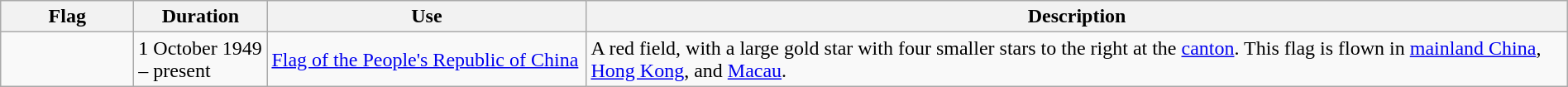<table class="wikitable" width="100%">
<tr>
<th style="width:100px;">Flag</th>
<th style="width:100px;">Duration</th>
<th style="width:250px;">Use</th>
<th style="min-width:250px">Description</th>
</tr>
<tr>
<td></td>
<td>1 October 1949 – present</td>
<td><a href='#'>Flag of the People's Republic of China</a></td>
<td>A red field, with a large gold star with four smaller stars to the right at the <a href='#'>canton</a>. This flag is flown in <a href='#'>mainland China</a>, <a href='#'>Hong Kong</a>, and <a href='#'>Macau</a>.</td>
</tr>
</table>
